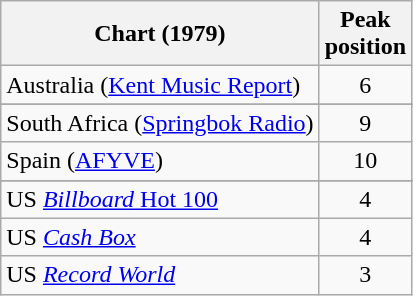<table class="wikitable sortable">
<tr>
<th>Chart (1979)</th>
<th>Peak<br>position</th>
</tr>
<tr>
<td>Australia (<a href='#'>Kent Music Report</a>)</td>
<td align="center">6</td>
</tr>
<tr>
</tr>
<tr>
</tr>
<tr>
</tr>
<tr>
</tr>
<tr>
</tr>
<tr>
</tr>
<tr>
</tr>
<tr>
</tr>
<tr>
<td>South Africa (<a href='#'>Springbok Radio</a>)</td>
<td align="center">9</td>
</tr>
<tr>
<td>Spain (<a href='#'>AFYVE</a>)</td>
<td align="center">10</td>
</tr>
<tr>
</tr>
<tr>
</tr>
<tr>
<td>US <a href='#'><em>Billboard</em> Hot 100</a></td>
<td align="center">4</td>
</tr>
<tr>
<td>US <em><a href='#'>Cash Box</a></em></td>
<td align="center">4</td>
</tr>
<tr>
<td>US <em><a href='#'>Record World</a></em></td>
<td align="center">3</td>
</tr>
</table>
